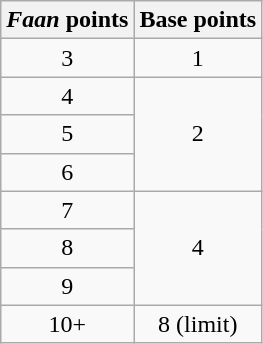<table class="wikitable" style="text-align:center;">
<tr>
<th><em>Faan</em> points</th>
<th>Base points</th>
</tr>
<tr>
<td>3</td>
<td>1</td>
</tr>
<tr>
<td>4</td>
<td rowspan=3>2</td>
</tr>
<tr>
<td>5</td>
</tr>
<tr>
<td>6</td>
</tr>
<tr>
<td>7</td>
<td rowspan=3>4</td>
</tr>
<tr>
<td>8</td>
</tr>
<tr>
<td>9</td>
</tr>
<tr>
<td>10+</td>
<td>8 (limit)</td>
</tr>
</table>
